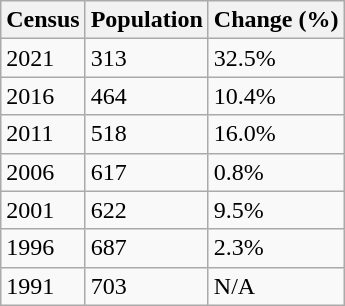<table class="wikitable">
<tr>
<th>Census</th>
<th>Population</th>
<th>Change (%)</th>
</tr>
<tr>
<td>2021</td>
<td>313</td>
<td>32.5%</td>
</tr>
<tr>
<td>2016</td>
<td>464</td>
<td>10.4%</td>
</tr>
<tr>
<td>2011</td>
<td>518</td>
<td>16.0%</td>
</tr>
<tr>
<td>2006</td>
<td>617</td>
<td>0.8%</td>
</tr>
<tr>
<td>2001</td>
<td>622</td>
<td>9.5%</td>
</tr>
<tr>
<td>1996</td>
<td>687</td>
<td>2.3%</td>
</tr>
<tr>
<td>1991</td>
<td>703</td>
<td>N/A</td>
</tr>
</table>
